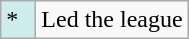<table class="wikitable">
<tr>
<td style="background:#CFECEC; width:1em">*</td>
<td>Led the league</td>
</tr>
</table>
